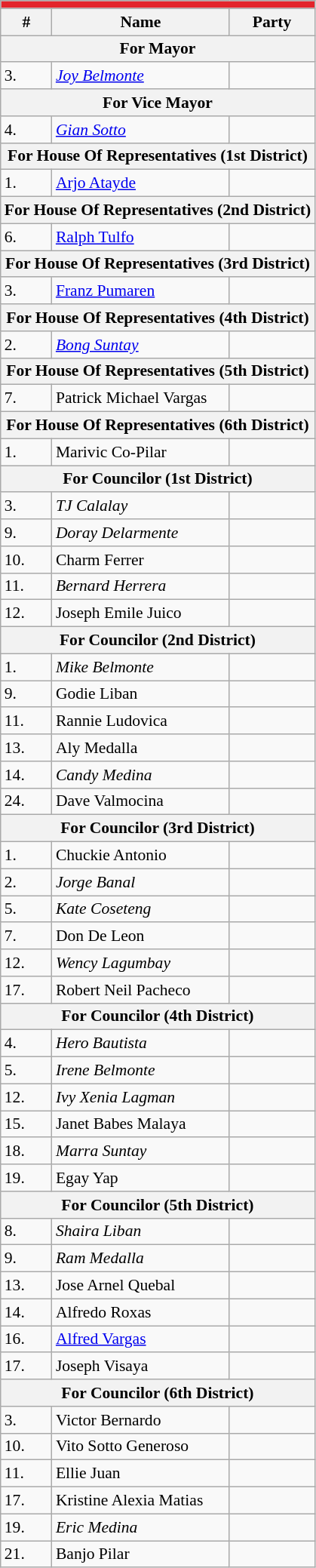<table class=wikitable style="font-size:90%">
<tr>
<td colspan=4 bgcolor=E3242B></td>
</tr>
<tr>
<th>#</th>
<th width=150px>Name</th>
<th colspan=2>Party</th>
</tr>
<tr>
<th colspan=5>For Mayor</th>
</tr>
<tr>
<td>3.</td>
<td><em><a href='#'>Joy Belmonte</a></em></td>
<td></td>
</tr>
<tr>
<th colspan=5>For Vice Mayor</th>
</tr>
<tr>
<td>4.</td>
<td><em><a href='#'>Gian Sotto</a></em></td>
<td></td>
</tr>
<tr>
<th colspan=5>For House Of Representatives (1st District)</th>
</tr>
<tr>
<td>1.</td>
<td><a href='#'>Arjo Atayde</a></td>
<td></td>
</tr>
<tr>
<th colspan=5>For House Of Representatives (2nd District)</th>
</tr>
<tr>
<td>6.</td>
<td><a href='#'>Ralph Tulfo</a></td>
<td></td>
</tr>
<tr>
<th colspan=5>For House Of Representatives (3rd District)</th>
</tr>
<tr>
<td>3.</td>
<td><a href='#'>Franz Pumaren</a></td>
<td></td>
</tr>
<tr>
<th colspan=5>For House Of Representatives (4th District)</th>
</tr>
<tr>
<td>2.</td>
<td><em><a href='#'>Bong Suntay</a></em></td>
<td></td>
</tr>
<tr>
<th colspan=5>For House Of Representatives (5th District)</th>
</tr>
<tr>
<td>7.</td>
<td>Patrick Michael Vargas</td>
<td></td>
</tr>
<tr>
<th colspan=5>For House Of Representatives (6th District)</th>
</tr>
<tr>
<td>1.</td>
<td>Marivic Co-Pilar</td>
<td></td>
</tr>
<tr>
<th colspan=5>For Councilor (1st District)</th>
</tr>
<tr>
<td>3.</td>
<td><em>TJ Calalay</em></td>
<td></td>
</tr>
<tr>
<td>9.</td>
<td><em>Doray Delarmente</em></td>
<td></td>
</tr>
<tr>
<td>10.</td>
<td>Charm Ferrer</td>
<td></td>
</tr>
<tr>
<td>11.</td>
<td><em>Bernard Herrera</em></td>
<td></td>
</tr>
<tr>
<td>12.</td>
<td>Joseph Emile Juico</td>
<td></td>
</tr>
<tr>
<th colspan=5>For Councilor (2nd District)</th>
</tr>
<tr>
<td>1.</td>
<td><em>Mike Belmonte</em></td>
<td></td>
</tr>
<tr>
<td>9.</td>
<td>Godie Liban</td>
<td></td>
</tr>
<tr>
<td>11.</td>
<td>Rannie Ludovica</td>
<td></td>
</tr>
<tr>
<td>13.</td>
<td>Aly Medalla</td>
<td></td>
</tr>
<tr>
<td>14.</td>
<td><em>Candy Medina</em></td>
<td></td>
</tr>
<tr>
<td>24.</td>
<td>Dave Valmocina</td>
<td></td>
</tr>
<tr>
<th colspan=5>For Councilor (3rd District)</th>
</tr>
<tr>
<td>1.</td>
<td>Chuckie Antonio</td>
<td></td>
</tr>
<tr>
<td>2.</td>
<td><em>Jorge Banal</em></td>
<td></td>
</tr>
<tr>
<td>5.</td>
<td><em>Kate Coseteng</em></td>
<td></td>
</tr>
<tr>
<td>7.</td>
<td>Don De Leon</td>
<td></td>
</tr>
<tr>
<td>12.</td>
<td><em>Wency Lagumbay</em></td>
<td></td>
</tr>
<tr>
<td>17.</td>
<td>Robert Neil Pacheco</td>
<td></td>
</tr>
<tr>
<th colspan=5>For Councilor (4th District)</th>
</tr>
<tr>
<td>4.</td>
<td><em>Hero Bautista</em></td>
<td></td>
</tr>
<tr>
<td>5.</td>
<td><em>Irene Belmonte</em></td>
<td></td>
</tr>
<tr>
<td>12.</td>
<td><em>Ivy Xenia Lagman</em></td>
<td></td>
</tr>
<tr>
<td>15.</td>
<td>Janet Babes Malaya</td>
<td></td>
</tr>
<tr>
<td>18.</td>
<td><em>Marra Suntay</em></td>
<td></td>
</tr>
<tr>
<td>19.</td>
<td>Egay Yap</td>
<td></td>
</tr>
<tr>
<th colspan=5>For Councilor (5th District)</th>
</tr>
<tr>
<td>8.</td>
<td><em>Shaira Liban</em></td>
<td></td>
</tr>
<tr>
<td>9.</td>
<td><em>Ram Medalla</em></td>
<td></td>
</tr>
<tr>
<td>13.</td>
<td>Jose Arnel Quebal</td>
<td></td>
</tr>
<tr>
<td>14.</td>
<td>Alfredo Roxas</td>
<td></td>
</tr>
<tr>
<td>16.</td>
<td><a href='#'>Alfred Vargas</a></td>
<td></td>
</tr>
<tr>
<td>17.</td>
<td>Joseph Visaya</td>
<td></td>
</tr>
<tr>
<th colspan=5>For Councilor (6th District)</th>
</tr>
<tr>
<td>3.</td>
<td>Victor Bernardo</td>
<td></td>
</tr>
<tr>
<td>10.</td>
<td>Vito Sotto Generoso</td>
<td></td>
</tr>
<tr>
<td>11.</td>
<td>Ellie Juan</td>
<td></td>
</tr>
<tr>
<td>17.</td>
<td>Kristine Alexia Matias</td>
<td></td>
</tr>
<tr>
<td>19.</td>
<td><em>Eric Medina</em></td>
<td></td>
</tr>
<tr>
<td>21.</td>
<td>Banjo Pilar</td>
<td></td>
</tr>
</table>
